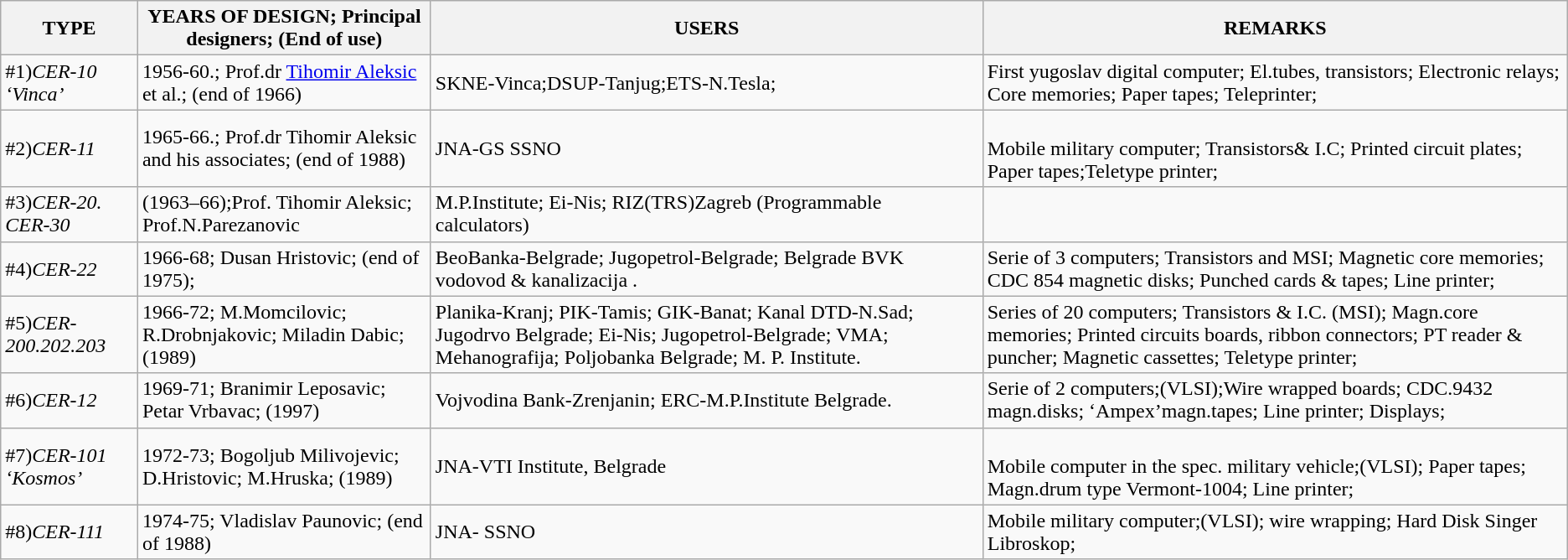<table class="wikitable">
<tr>
<th>TYPE</th>
<th>YEARS OF DESIGN; Principal designers; (End of use)</th>
<th>USERS</th>
<th>REMARKS</th>
</tr>
<tr>
<td>#1)<em>CER-10 ‘Vinca’</em></td>
<td>1956-60.; Prof.dr <a href='#'>Tihomir Aleksic</a> et al.; (end of 1966)</td>
<td>SKNE-Vinca;DSUP-Tanjug;ETS-N.Tesla;</td>
<td>First yugoslav digital computer; El.tubes, transistors; Electronic relays; Core memories; Paper tapes; Teleprinter;</td>
</tr>
<tr>
<td>#2)<em>CER-11</em></td>
<td>1965-66.; Prof.dr Tihomir Aleksic and his associates; (end of 1988)</td>
<td>JNA-GS SSNO</td>
<td><br>Mobile military computer; Transistors& I.C; Printed circuit plates; Paper tapes;Teletype printer;</td>
</tr>
<tr>
<td>#3)<em>CER-20. CER-30</em></td>
<td>(1963–66);Prof. Tihomir Aleksic; Prof.N.Parezanovic</td>
<td>M.P.Institute; Ei-Nis; RIZ(TRS)Zagreb (Programmable calculators)</td>
<td Prototypes for Ei and RIZ;></td>
</tr>
<tr>
<td>#4)<em>CER-22</em></td>
<td>1966-68;  Dusan Hristovic;  (end of 1975);</td>
<td>BeoBanka-Belgrade; Jugopetrol-Belgrade; Belgrade BVK vodovod & kanalizacija .</td>
<td>Serie of 3 computers; Transistors and MSI; Magnetic core memories; CDC 854 magnetic disks; Punched cards & tapes; Line printer;</td>
</tr>
<tr>
<td>#5)<em>CER-200.202.203</em></td>
<td>1966-72; M.Momcilovic; R.Drobnjakovic; Miladin Dabic; (1989)</td>
<td>Planika-Kranj; PIK-Tamis; GIK-Banat; Kanal DTD-N.Sad; Jugodrvo Belgrade; Ei-Nis; Jugopetrol-Belgrade; VMA; Mehanografija; Poljobanka Belgrade; M. P. Institute.</td>
<td>Series of 20 computers; Transistors & I.C. (MSI); Magn.core memories; Printed circuits boards, ribbon connectors; PT reader & puncher; Magnetic cassettes; Teletype printer;</td>
</tr>
<tr>
<td>#6)<em>CER-12</em></td>
<td>1969-71;   Branimir Leposavic;  Petar Vrbavac;   (1997)</td>
<td>Vojvodina Bank-Zrenjanin;  ERC-M.P.Institute Belgrade.</td>
<td>Serie of 2 computers;(VLSI);Wire wrapped boards; CDC.9432 magn.disks; ‘Ampex’magn.tapes; Line printer; Displays;</td>
</tr>
<tr>
<td>#7)<em>CER-101 ‘Kosmos’</em></td>
<td>1972-73;  Bogoljub Milivojevic; D.Hristovic; M.Hruska;   (1989)</td>
<td>JNA-VTI Institute, Belgrade</td>
<td><br>Mobile computer in the spec. military vehicle;(VLSI); Paper tapes; Magn.drum type Vermont-1004; Line printer;</td>
</tr>
<tr>
<td>#8)<em>CER-111</em></td>
<td>1974-75;  Vladislav Paunovic;  (end of 1988)</td>
<td>JNA- SSNO</td>
<td>Mobile military computer;(VLSI); wire wrapping; Hard Disk Singer Libroskop;</td>
</tr>
</table>
